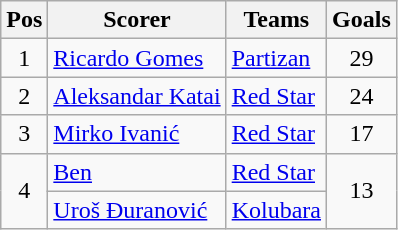<table class="wikitable">
<tr>
<th>Pos</th>
<th>Scorer</th>
<th>Teams</th>
<th align=center>Goals</th>
</tr>
<tr>
<td style="text-align:center;">1</td>
<td> <a href='#'>Ricardo Gomes</a></td>
<td><a href='#'>Partizan</a></td>
<td style="text-align:center;">29</td>
</tr>
<tr>
<td style="text-align:center;">2</td>
<td> <a href='#'>Aleksandar Katai</a></td>
<td><a href='#'>Red Star</a></td>
<td style="text-align:center;">24</td>
</tr>
<tr>
<td style="text-align:center;">3</td>
<td> <a href='#'>Mirko Ivanić</a></td>
<td><a href='#'>Red Star</a></td>
<td style="text-align:center;">17</td>
</tr>
<tr>
<td rowspan=2 style="text-align:center;">4</td>
<td> <a href='#'>Ben</a></td>
<td><a href='#'>Red Star</a></td>
<td rowspan=2 style="text-align:center;">13</td>
</tr>
<tr>
<td> <a href='#'>Uroš Đuranović</a></td>
<td><a href='#'>Kolubara</a></td>
</tr>
</table>
